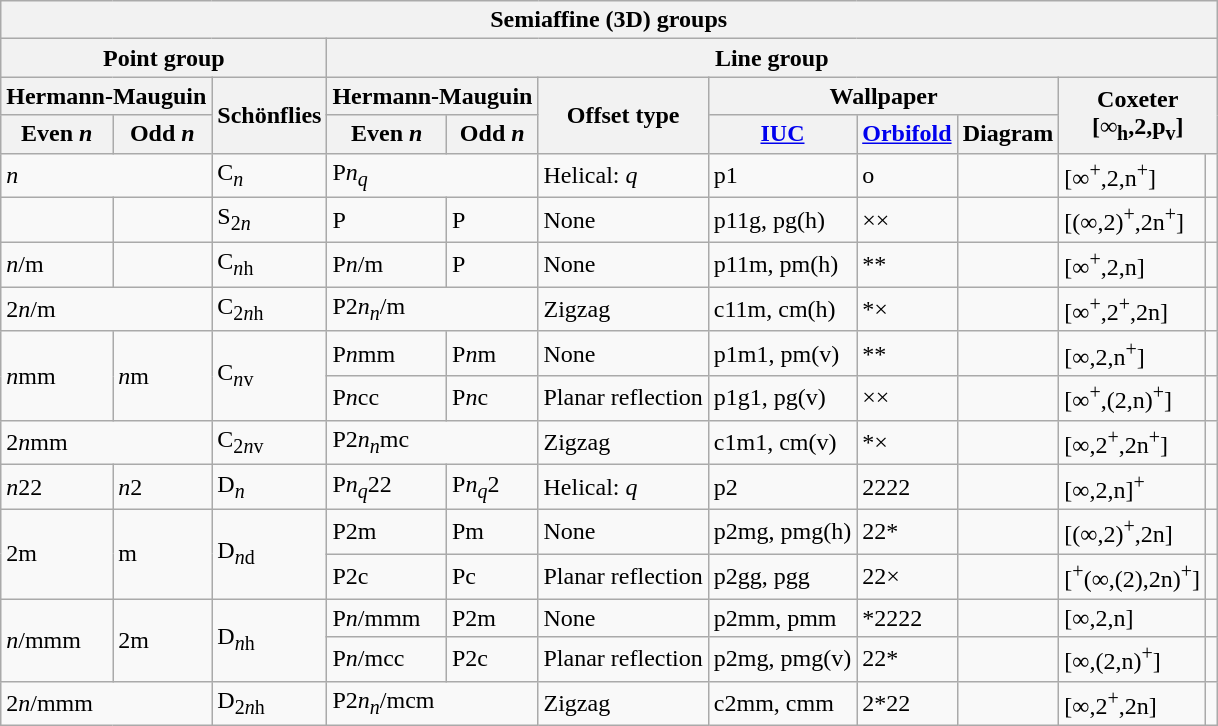<table class="wikitable collapsible collapsed">
<tr>
<th colspan=12>Semiaffine (3D) groups</th>
</tr>
<tr>
<th colspan=3>Point group</th>
<th colspan=8>Line group</th>
</tr>
<tr>
<th colspan=2>Hermann-Mauguin</th>
<th rowspan=2>Schönflies</th>
<th colspan=2>Hermann-Mauguin</th>
<th rowspan=2>Offset type</th>
<th colspan=3>Wallpaper</th>
<th rowspan=2 colspan=2>Coxeter<br>[∞<sub>h</sub>,2,p<sub>v</sub>]</th>
</tr>
<tr>
<th>Even <em>n</em></th>
<th>Odd <em>n</em></th>
<th>Even <em>n</em></th>
<th>Odd <em>n</em></th>
<th><a href='#'>IUC</a></th>
<th><a href='#'>Orbifold</a></th>
<th>Diagram</th>
</tr>
<tr>
<td colspan=2><em>n</em></td>
<td>C<sub><em>n</em></sub></td>
<td colspan=2>P<em>n</em><sub><em>q</em></sub></td>
<td>Helical: <em>q</em></td>
<td>p1</td>
<td>o</td>
<td></td>
<td>[∞<sup>+</sup>,2,n<sup>+</sup>]</td>
<td></td>
</tr>
<tr>
<td></td>
<td></td>
<td>S<sub>2<em>n</em></sub></td>
<td>P</td>
<td>P</td>
<td>None</td>
<td>p11g, pg(h)</td>
<td>××</td>
<td></td>
<td>[(∞,2)<sup>+</sup>,2n<sup>+</sup>]</td>
<td></td>
</tr>
<tr>
<td><em>n</em>/m</td>
<td></td>
<td>C<sub><em>n</em>h</sub></td>
<td>P<em>n</em>/m</td>
<td>P</td>
<td>None</td>
<td>p11m, pm(h)</td>
<td>**</td>
<td></td>
<td>[∞<sup>+</sup>,2,n]</td>
<td></td>
</tr>
<tr>
<td colspan=2>2<em>n</em>/m</td>
<td>C<sub>2<em>n</em>h</sub></td>
<td colspan=2>P2<em>n</em><sub><em>n</em></sub>/m</td>
<td>Zigzag</td>
<td>c11m, cm(h)</td>
<td>*×</td>
<td></td>
<td>[∞<sup>+</sup>,2<sup>+</sup>,2n]</td>
<td></td>
</tr>
<tr>
<td rowspan=2><em>n</em>mm</td>
<td rowspan=2><em>n</em>m</td>
<td rowspan=2>C<sub><em>n</em>v</sub></td>
<td>P<em>n</em>mm</td>
<td>P<em>n</em>m</td>
<td>None</td>
<td>p1m1, pm(v)</td>
<td>**</td>
<td></td>
<td>[∞,2,n<sup>+</sup>]</td>
<td></td>
</tr>
<tr>
<td>P<em>n</em>cc</td>
<td>P<em>n</em>c</td>
<td>Planar reflection</td>
<td>p1g1, pg(v)</td>
<td>××</td>
<td></td>
<td>[∞<sup>+</sup>,(2,n)<sup>+</sup>]</td>
<td></td>
</tr>
<tr>
<td colspan=2>2<em>n</em>mm</td>
<td>C<sub>2<em>n</em>v</sub></td>
<td colspan=2>P2<em>n</em><sub><em>n</em></sub>mc</td>
<td>Zigzag</td>
<td>c1m1, cm(v)</td>
<td>*×</td>
<td></td>
<td>[∞,2<sup>+</sup>,2n<sup>+</sup>]</td>
<td></td>
</tr>
<tr>
<td><em>n</em>22</td>
<td><em>n</em>2</td>
<td>D<sub><em>n</em></sub></td>
<td>P<em>n</em><sub><em>q</em></sub>22</td>
<td>P<em>n</em><sub><em>q</em></sub>2</td>
<td>Helical: <em>q</em></td>
<td>p2</td>
<td>2222</td>
<td></td>
<td>[∞,2,n]<sup>+</sup></td>
<td></td>
</tr>
<tr>
<td rowspan=2>2m</td>
<td rowspan=2>m</td>
<td rowspan=2>D<sub><em>n</em>d</sub></td>
<td>P2m</td>
<td>Pm</td>
<td>None</td>
<td>p2mg, pmg(h)</td>
<td>22*</td>
<td></td>
<td>[(∞,2)<sup>+</sup>,2n]</td>
<td></td>
</tr>
<tr>
<td>P2c</td>
<td>Pc</td>
<td>Planar reflection</td>
<td>p2gg, pgg</td>
<td>22×</td>
<td></td>
<td>[<sup>+</sup>(∞,(2),2n)<sup>+</sup>]</td>
<td></td>
</tr>
<tr>
<td rowspan=2><em>n</em>/mmm</td>
<td rowspan=2>2m</td>
<td rowspan=2>D<sub><em>n</em>h</sub></td>
<td>P<em>n</em>/mmm</td>
<td>P2m</td>
<td>None</td>
<td>p2mm, pmm</td>
<td>*2222</td>
<td></td>
<td>[∞,2,n]</td>
<td></td>
</tr>
<tr>
<td>P<em>n</em>/mcc</td>
<td>P2c</td>
<td>Planar reflection</td>
<td>p2mg, pmg(v)</td>
<td>22*</td>
<td></td>
<td>[∞,(2,n)<sup>+</sup>]</td>
<td></td>
</tr>
<tr>
<td colspan=2>2<em>n</em>/mmm</td>
<td>D<sub>2<em>n</em>h</sub></td>
<td colspan=2>P2<em>n</em><sub><em>n</em></sub>/mcm</td>
<td>Zigzag</td>
<td>c2mm, cmm</td>
<td>2*22</td>
<td></td>
<td>[∞,2<sup>+</sup>,2n]</td>
<td></td>
</tr>
</table>
